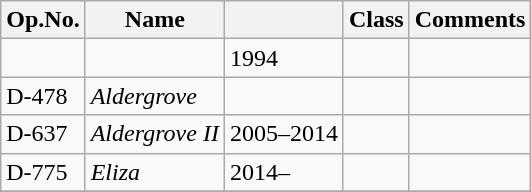<table class="wikitable">
<tr>
<th>Op.No.</th>
<th>Name</th>
<th></th>
<th>Class</th>
<th>Comments</th>
</tr>
<tr>
<td></td>
<td></td>
<td>1994</td>
<td></td>
<td></td>
</tr>
<tr>
<td>D-478</td>
<td><em>Aldergrove</em></td>
<td></td>
<td></td>
<td></td>
</tr>
<tr>
<td>D-637</td>
<td><em>Aldergrove II</em></td>
<td>2005–2014</td>
<td></td>
<td></td>
</tr>
<tr>
<td>D-775</td>
<td><em>Eliza</em></td>
<td>2014–</td>
<td></td>
<td></td>
</tr>
<tr>
</tr>
</table>
